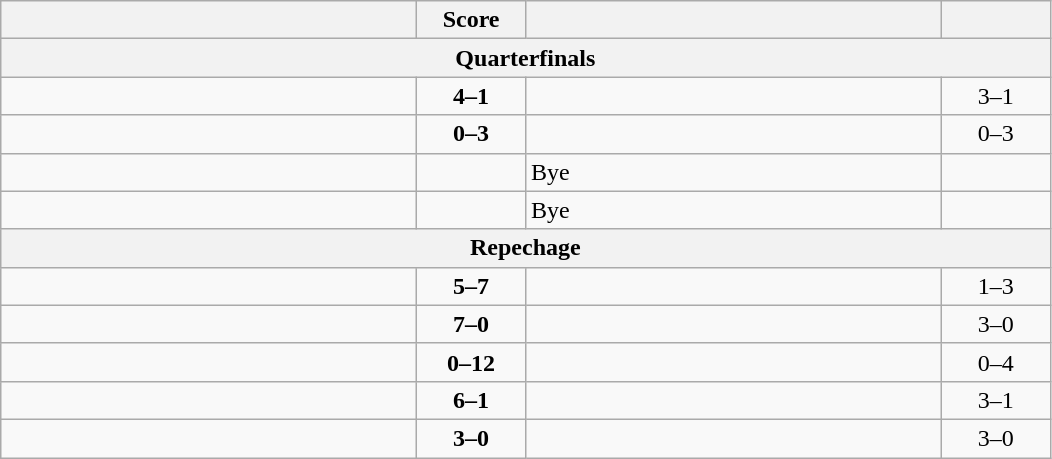<table class="wikitable" style="text-align: left; ">
<tr>
<th align="right" width="270"></th>
<th width="65">Score</th>
<th align="left" width="270"></th>
<th width="65"></th>
</tr>
<tr>
<th colspan=4>Quarterfinals</th>
</tr>
<tr>
<td><strong></strong></td>
<td align="center"><strong>4–1</strong></td>
<td></td>
<td align=center>3–1 <strong></strong></td>
</tr>
<tr>
<td></td>
<td align="center"><strong>0–3</strong></td>
<td><strong></strong></td>
<td align=center>0–3 <strong></strong></td>
</tr>
<tr>
<td><strong></strong></td>
<td></td>
<td>Bye</td>
<td></td>
</tr>
<tr>
<td><strong></strong></td>
<td></td>
<td>Bye</td>
<td></td>
</tr>
<tr>
<th colspan=4>Repechage</th>
</tr>
<tr>
<td></td>
<td align="center"><strong>5–7</strong></td>
<td><strong></strong></td>
<td align=center>1–3 <strong></strong></td>
</tr>
<tr>
<td><strong></strong></td>
<td align="center"><strong>7–0</strong></td>
<td></td>
<td align=center>3–0 <strong></strong></td>
</tr>
<tr>
<td></td>
<td align="center"><strong>0–12</strong></td>
<td><strong></strong></td>
<td align=center>0–4 <strong></strong></td>
</tr>
<tr>
<td><strong></strong></td>
<td align="center"><strong>6–1</strong></td>
<td></td>
<td align=center>3–1 <strong></strong></td>
</tr>
<tr>
<td><strong></strong></td>
<td align="center"><strong>3–0</strong></td>
<td></td>
<td align=center>3–0 <strong></strong></td>
</tr>
</table>
